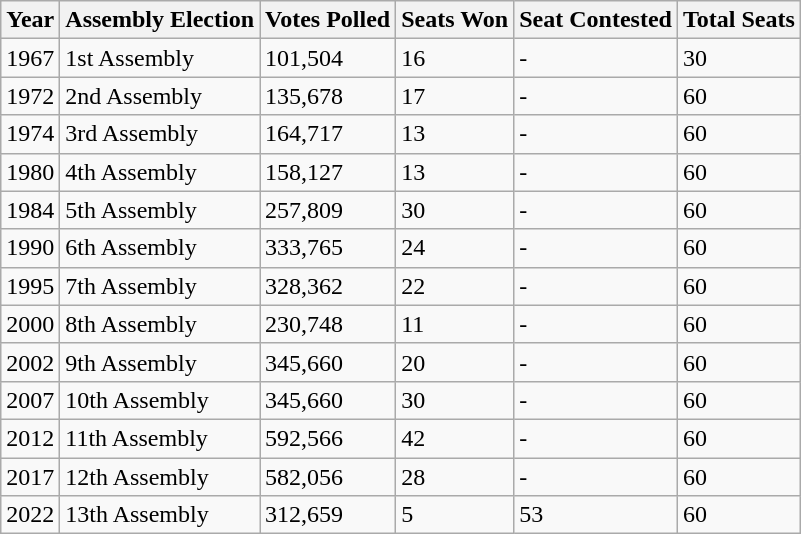<table class="wikitable">
<tr>
<th>Year</th>
<th>Assembly Election</th>
<th>Votes Polled</th>
<th>Seats Won</th>
<th>Seat Contested</th>
<th>Total Seats</th>
</tr>
<tr>
<td>1967</td>
<td>1st Assembly</td>
<td>101,504</td>
<td>16</td>
<td>-</td>
<td>30</td>
</tr>
<tr>
<td>1972</td>
<td>2nd Assembly</td>
<td>135,678</td>
<td>17</td>
<td>-</td>
<td>60</td>
</tr>
<tr>
<td>1974</td>
<td>3rd Assembly</td>
<td>164,717</td>
<td>13</td>
<td>-</td>
<td>60</td>
</tr>
<tr>
<td>1980</td>
<td>4th Assembly</td>
<td>158,127</td>
<td>13</td>
<td>-</td>
<td>60</td>
</tr>
<tr>
<td>1984</td>
<td>5th Assembly</td>
<td>257,809</td>
<td>30</td>
<td>-</td>
<td>60</td>
</tr>
<tr>
<td>1990</td>
<td>6th Assembly</td>
<td>333,765</td>
<td>24</td>
<td>-</td>
<td>60</td>
</tr>
<tr>
<td>1995</td>
<td>7th Assembly</td>
<td>328,362</td>
<td>22</td>
<td>-</td>
<td>60</td>
</tr>
<tr>
<td>2000</td>
<td>8th Assembly</td>
<td>230,748</td>
<td>11</td>
<td>-</td>
<td>60</td>
</tr>
<tr>
<td>2002</td>
<td>9th Assembly</td>
<td>345,660</td>
<td>20</td>
<td>-</td>
<td>60</td>
</tr>
<tr>
<td>2007</td>
<td>10th Assembly</td>
<td>345,660</td>
<td>30</td>
<td>-</td>
<td>60</td>
</tr>
<tr>
<td>2012</td>
<td>11th Assembly</td>
<td>592,566</td>
<td>42</td>
<td>-</td>
<td>60</td>
</tr>
<tr>
<td>2017</td>
<td>12th Assembly</td>
<td>582,056</td>
<td>28</td>
<td>-</td>
<td>60</td>
</tr>
<tr>
<td>2022</td>
<td>13th Assembly</td>
<td>312,659</td>
<td>5</td>
<td>53</td>
<td>60</td>
</tr>
</table>
